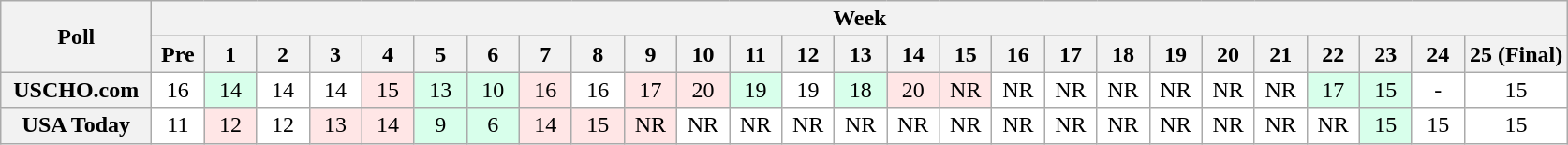<table class="wikitable" style="white-space:nowrap;">
<tr>
<th scope="col" width="100" rowspan="2">Poll</th>
<th colspan="26">Week</th>
</tr>
<tr>
<th scope="col" width="30">Pre</th>
<th scope="col" width="30">1</th>
<th scope="col" width="30">2</th>
<th scope="col" width="30">3</th>
<th scope="col" width="30">4</th>
<th scope="col" width="30">5</th>
<th scope="col" width="30">6</th>
<th scope="col" width="30">7</th>
<th scope="col" width="30">8</th>
<th scope="col" width="30">9</th>
<th scope="col" width="30">10</th>
<th scope="col" width="30">11</th>
<th scope="col" width="30">12</th>
<th scope="col" width="30">13</th>
<th scope="col" width="30">14</th>
<th scope="col" width="30">15</th>
<th scope="col" width="30">16</th>
<th scope="col" width="30">17</th>
<th scope="col" width="30">18</th>
<th scope="col" width="30">19</th>
<th scope="col" width="30">20</th>
<th scope="col" width="30">21</th>
<th scope="col" width="30">22</th>
<th scope="col" width="30">23</th>
<th scope="col" width="30">24</th>
<th scope="col" width="30">25 (Final)</th>
</tr>
<tr style="text-align:center;">
<th>USCHO.com</th>
<td bgcolor=FFFFFF>16</td>
<td bgcolor=D8FFEB>14</td>
<td bgcolor=FFFFFF>14</td>
<td bgcolor=FFFFFF>14</td>
<td bgcolor=FFE6E6>15</td>
<td bgcolor=D8FFEB>13</td>
<td bgcolor=D8FFEB>10</td>
<td bgcolor=FFE6E6>16</td>
<td bgcolor=FFFFFF>16</td>
<td bgcolor=FFE6E6>17</td>
<td bgcolor=FFE6E6>20</td>
<td bgcolor=D8FFEB>19</td>
<td bgcolor=FFFFFF>19</td>
<td bgcolor=D8FFEB>18</td>
<td bgcolor=FFE6E6>20</td>
<td bgcolor=FFE6E6>NR</td>
<td bgcolor=FFFFFF>NR</td>
<td bgcolor=FFFFFF>NR</td>
<td bgcolor=FFFFFF>NR</td>
<td bgcolor=FFFFFF>NR</td>
<td bgcolor=FFFFFF>NR</td>
<td bgcolor=FFFFFF>NR</td>
<td bgcolor=D8FFEB>17</td>
<td bgcolor=D8FFEB>15</td>
<td bgcolor=FFFFFF>-</td>
<td bgcolor=FFFFFF>15</td>
</tr>
<tr style="text-align:center;">
<th>USA Today</th>
<td bgcolor=FFFFFF>11</td>
<td bgcolor=FFE6E6>12</td>
<td bgcolor=FFFFFF>12</td>
<td bgcolor=FFE6E6>13</td>
<td bgcolor=FFE6E6>14</td>
<td bgcolor=D8FFEB>9</td>
<td bgcolor=D8FFEB>6 </td>
<td bgcolor=FFE6E6>14</td>
<td bgcolor=FFE6E6>15</td>
<td bgcolor=FFE6E6>NR</td>
<td bgcolor=FFFFFF>NR</td>
<td bgcolor=FFFFFF>NR</td>
<td bgcolor=FFFFFF>NR</td>
<td bgcolor=FFFFFF>NR</td>
<td bgcolor=FFFFFF>NR</td>
<td bgcolor=FFFFFF>NR</td>
<td bgcolor=FFFFFF>NR</td>
<td bgcolor=FFFFFF>NR</td>
<td bgcolor=FFFFFF>NR</td>
<td bgcolor=FFFFFF>NR</td>
<td bgcolor=FFFFFF>NR</td>
<td bgcolor=FFFFFF>NR</td>
<td bgcolor=FFFFFF>NR</td>
<td bgcolor=D8FFEB>15</td>
<td bgcolor=FFFFFF>15</td>
<td bgcolor=FFFFFF>15</td>
</tr>
</table>
